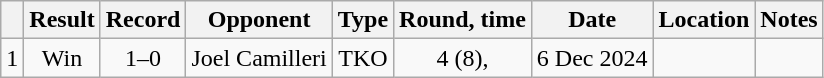<table class="wikitable" style="text-align:center">
<tr>
<th></th>
<th>Result</th>
<th>Record</th>
<th>Opponent</th>
<th>Type</th>
<th>Round, time</th>
<th>Date</th>
<th>Location</th>
<th>Notes</th>
</tr>
<tr>
<td>1</td>
<td>Win</td>
<td>1–0</td>
<td style="text-align:left;">Joel Camilleri</td>
<td>TKO</td>
<td>4 (8), </td>
<td>6 Dec 2024</td>
<td style="text-align:left;"></td>
<td style="text-align:left;"></td>
</tr>
</table>
